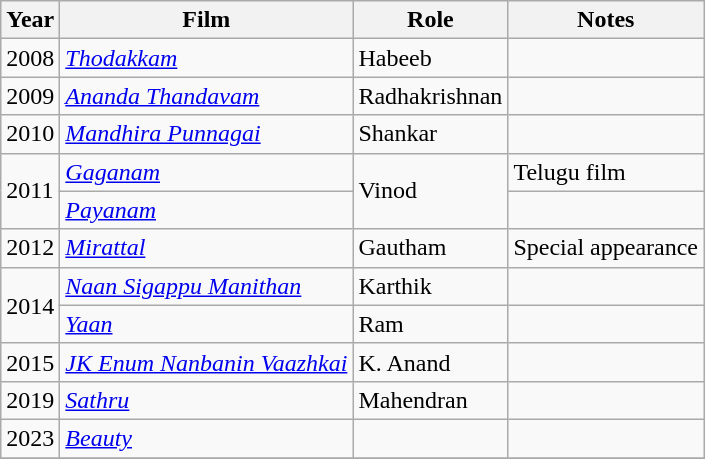<table class="wikitable sortable">
<tr>
<th>Year</th>
<th>Film</th>
<th>Role</th>
<th>Notes</th>
</tr>
<tr>
<td>2008</td>
<td><em><a href='#'>Thodakkam</a></em></td>
<td>Habeeb</td>
<td></td>
</tr>
<tr>
<td>2009</td>
<td><em><a href='#'>Ananda Thandavam</a></em></td>
<td>Radhakrishnan</td>
<td></td>
</tr>
<tr>
<td>2010</td>
<td><em><a href='#'>Mandhira Punnagai</a></em></td>
<td>Shankar</td>
<td></td>
</tr>
<tr>
<td rowspan="2">2011</td>
<td><em><a href='#'>Gaganam</a></em></td>
<td rowspan="2">Vinod</td>
<td>Telugu film</td>
</tr>
<tr>
<td><em><a href='#'>Payanam</a></em></td>
<td></td>
</tr>
<tr>
<td>2012</td>
<td><em><a href='#'>Mirattal</a></em></td>
<td>Gautham</td>
<td>Special appearance</td>
</tr>
<tr>
<td rowspan="2">2014</td>
<td><em><a href='#'>Naan Sigappu Manithan</a></em></td>
<td>Karthik</td>
<td></td>
</tr>
<tr>
<td><em><a href='#'>Yaan</a></em></td>
<td>Ram</td>
<td></td>
</tr>
<tr>
<td>2015</td>
<td><em><a href='#'>JK Enum Nanbanin Vaazhkai</a></em></td>
<td>K. Anand</td>
<td></td>
</tr>
<tr>
<td>2019</td>
<td><em><a href='#'>Sathru</a></em></td>
<td>Mahendran</td>
<td></td>
</tr>
<tr>
<td>2023</td>
<td><em><a href='#'>Beauty</a></em></td>
<td></td>
<td></td>
</tr>
<tr>
</tr>
</table>
